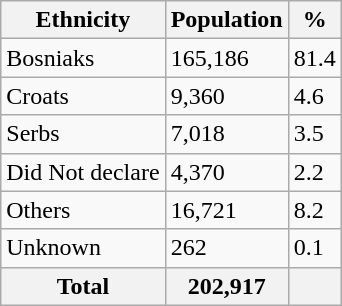<table class="wikitable">
<tr>
<th>Ethnicity</th>
<th>Population</th>
<th>%</th>
</tr>
<tr>
<td>Bosniaks</td>
<td>165,186</td>
<td>81.4</td>
</tr>
<tr>
<td>Croats</td>
<td>9,360</td>
<td>4.6</td>
</tr>
<tr>
<td>Serbs</td>
<td>7,018</td>
<td>3.5</td>
</tr>
<tr>
<td>Did Not declare</td>
<td>4,370</td>
<td>2.2</td>
</tr>
<tr>
<td>Others</td>
<td>16,721</td>
<td>8.2</td>
</tr>
<tr>
<td>Unknown</td>
<td>262</td>
<td>0.1</td>
</tr>
<tr>
<th>Total</th>
<th>202,917</th>
<th></th>
</tr>
</table>
